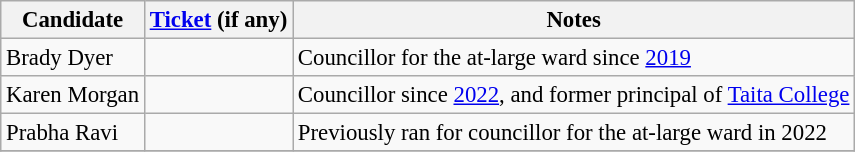<table class="wikitable" style="font-size: 95%">
<tr>
<th>Candidate</th>
<th><a href='#'>Ticket</a> (if any)</th>
<th>Notes</th>
</tr>
<tr>
<td>Brady Dyer</td>
<td></td>
<td>Councillor for the at-large ward since <a href='#'>2019</a></td>
</tr>
<tr>
<td>Karen Morgan</td>
<td></td>
<td>Councillor since <a href='#'>2022</a>, and former principal of <a href='#'>Taita College</a></td>
</tr>
<tr>
<td>Prabha Ravi </td>
<td></td>
<td>Previously ran for councillor for the at-large ward in 2022</td>
</tr>
<tr>
</tr>
</table>
